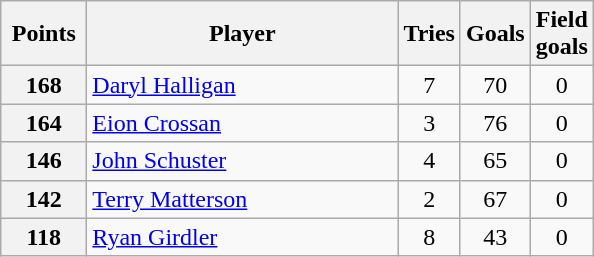<table class="wikitable" style="text-align:left;">
<tr>
<th width=50>Points</th>
<th width=200>Player</th>
<th width=30>Tries</th>
<th width=30>Goals</th>
<th width=30>Field goals</th>
</tr>
<tr>
<th>168</th>
<td> <a href='#'>Daryl Halligan</a></td>
<td align=center>7</td>
<td align=center>70</td>
<td align=center>0</td>
</tr>
<tr>
<th>164</th>
<td> <a href='#'>Eion Crossan</a></td>
<td align=center>3</td>
<td align=center>76</td>
<td align=center>0</td>
</tr>
<tr>
<th>146</th>
<td> <a href='#'>John Schuster</a></td>
<td align=center>4</td>
<td align=center>65</td>
<td align=center>0</td>
</tr>
<tr>
<th>142</th>
<td> <a href='#'>Terry Matterson</a></td>
<td align=center>2</td>
<td align=center>67</td>
<td align=center>0</td>
</tr>
<tr>
<th>118</th>
<td> <a href='#'>Ryan Girdler</a></td>
<td align=center>8</td>
<td align=center>43</td>
<td align=center>0</td>
</tr>
</table>
